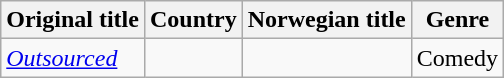<table class="wikitable">
<tr>
<th>Original title</th>
<th>Country</th>
<th>Norwegian title</th>
<th>Genre</th>
</tr>
<tr>
<td><em><a href='#'>Outsourced</a></em></td>
<td></td>
<td></td>
<td>Comedy</td>
</tr>
</table>
